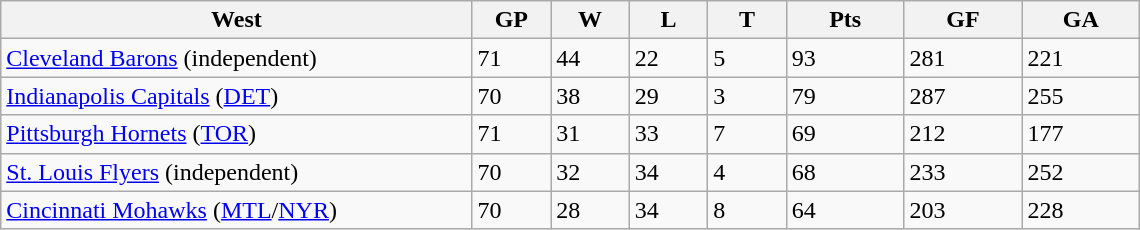<table class="wikitable">
<tr>
<th bgcolor="#DDDDFF" width="30%">West</th>
<th bgcolor="#DDDDFF" width="5%">GP</th>
<th bgcolor="#DDDDFF" width="5%">W</th>
<th bgcolor="#DDDDFF" width="5%">L</th>
<th bgcolor="#DDDDFF" width="5%">T</th>
<th bgcolor="#DDDDFF" width="7.5%">Pts</th>
<th bgcolor="#DDDDFF" width="7.5%">GF</th>
<th bgcolor="#DDDDFF" width="7.5%">GA</th>
</tr>
<tr>
<td><a href='#'>Cleveland Barons</a> (independent)</td>
<td>71</td>
<td>44</td>
<td>22</td>
<td>5</td>
<td>93</td>
<td>281</td>
<td>221</td>
</tr>
<tr>
<td><a href='#'>Indianapolis Capitals</a> (<a href='#'>DET</a>)</td>
<td>70</td>
<td>38</td>
<td>29</td>
<td>3</td>
<td>79</td>
<td>287</td>
<td>255</td>
</tr>
<tr>
<td><a href='#'>Pittsburgh Hornets</a> (<a href='#'>TOR</a>)</td>
<td>71</td>
<td>31</td>
<td>33</td>
<td>7</td>
<td>69</td>
<td>212</td>
<td>177</td>
</tr>
<tr>
<td><a href='#'>St. Louis Flyers</a> (independent)</td>
<td>70</td>
<td>32</td>
<td>34</td>
<td>4</td>
<td>68</td>
<td>233</td>
<td>252</td>
</tr>
<tr>
<td><a href='#'>Cincinnati Mohawks</a> (<a href='#'>MTL</a>/<a href='#'>NYR</a>)</td>
<td>70</td>
<td>28</td>
<td>34</td>
<td>8</td>
<td>64</td>
<td>203</td>
<td>228</td>
</tr>
</table>
